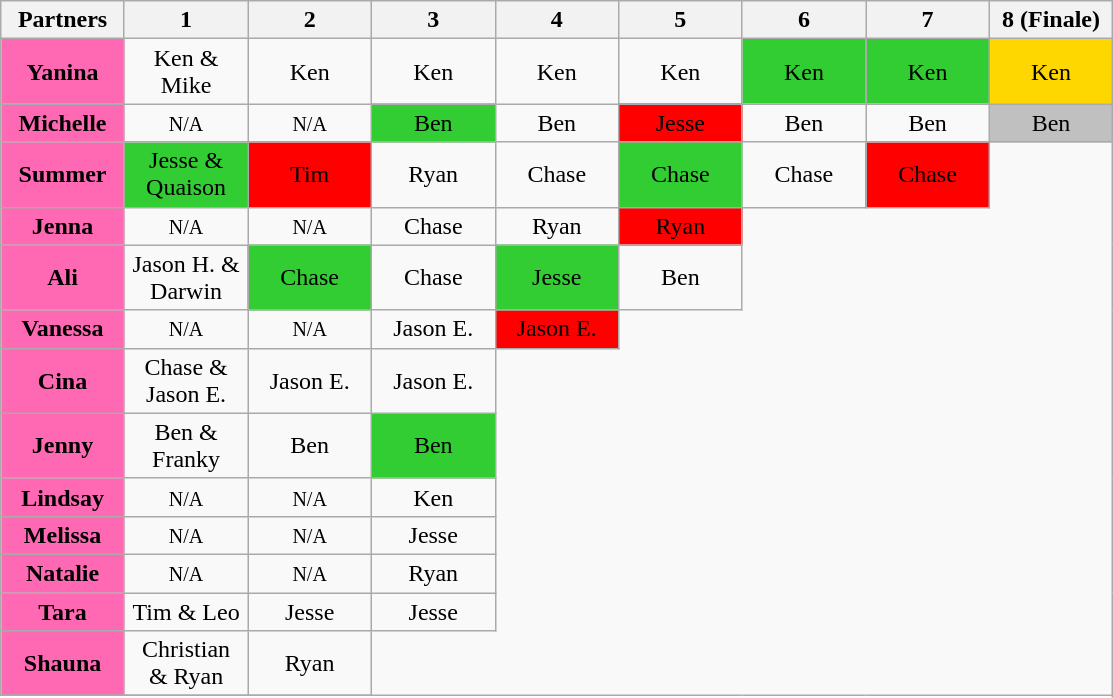<table class="wikitable"  style="text-align:center" align="center">
<tr>
<th scope="col" width="75">Partners</th>
<th scope="col" width="75">1</th>
<th scope="col" width="75">2</th>
<th scope="col" width="75">3</th>
<th scope="col" width="75">4</th>
<th scope="col" width="75">5</th>
<th scope="col" width="75">6</th>
<th scope="col" width="75">7</th>
<th scope="col" width="75">8 (Finale)</th>
</tr>
<tr>
<td bgcolor="hotpink"><strong>Yanina</strong></td>
<td>Ken & Mike</td>
<td>Ken</td>
<td>Ken</td>
<td>Ken</td>
<td>Ken</td>
<td bgcolor=limegreen>Ken</td>
<td bgcolor=limegreen>Ken</td>
<td bgcolor=gold>Ken</td>
</tr>
<tr>
<td bgcolor="hotpink"><strong>Michelle</strong></td>
<td><span><small>N/A</small></span></td>
<td><span><small>N/A</small></span></td>
<td bgcolor=limegreen>Ben</td>
<td>Ben</td>
<td bgcolor=red>Jesse</td>
<td>Ben</td>
<td>Ben</td>
<td bgcolor=silver>Ben</td>
</tr>
<tr>
<td bgcolor="hotpink"><strong>Summer</strong></td>
<td bgcolor=limegreen>Jesse & Quaison</td>
<td bgcolor=red>Tim</td>
<td>Ryan</td>
<td>Chase</td>
<td bgcolor=limegreen>Chase</td>
<td>Chase</td>
<td bgcolor=red>Chase</td>
</tr>
<tr>
<td bgcolor="hotpink"><strong>Jenna</strong></td>
<td><span><small>N/A</small></span></td>
<td><span><small>N/A</small></span></td>
<td>Chase</td>
<td>Ryan</td>
<td bgcolor=red>Ryan</td>
</tr>
<tr>
<td bgcolor="hotpink"><strong>Ali</strong></td>
<td>Jason H. & Darwin</td>
<td bgcolor=limegreen>Chase</td>
<td>Chase</td>
<td bgcolor=limegreen>Jesse</td>
<td>Ben</td>
</tr>
<tr>
<td bgcolor="hotpink"><strong>Vanessa</strong></td>
<td><span><small>N/A</small></span></td>
<td><span><small>N/A</small></span></td>
<td>Jason E.</td>
<td bgcolor=red>Jason E.</td>
</tr>
<tr>
<td bgcolor="hotpink"><strong>Cina</strong></td>
<td>Chase & Jason E.</td>
<td>Jason E.</td>
<td>Jason E.</td>
</tr>
<tr>
<td bgcolor="hotpink"><strong>Jenny</strong></td>
<td>Ben & Franky</td>
<td>Ben</td>
<td bgcolor=limegreen>Ben</td>
</tr>
<tr>
<td bgcolor="hotpink"><strong>Lindsay</strong></td>
<td><span><small>N/A</small></span></td>
<td><span><small>N/A</small></span></td>
<td>Ken</td>
</tr>
<tr>
<td bgcolor="hotpink"><strong>Melissa</strong></td>
<td><span><small>N/A</small></span></td>
<td><span><small>N/A</small></span></td>
<td>Jesse</td>
</tr>
<tr>
<td bgcolor="hotpink"><strong>Natalie</strong></td>
<td><span><small>N/A</small></span></td>
<td><span><small>N/A</small></span></td>
<td>Ryan</td>
</tr>
<tr>
<td bgcolor="hotpink"><strong>Tara</strong></td>
<td>Tim & Leo</td>
<td>Jesse</td>
<td>Jesse</td>
</tr>
<tr>
<td bgcolor="hotpink"><strong>Shauna</strong></td>
<td>Christian & Ryan</td>
<td>Ryan</td>
</tr>
<tr>
</tr>
</table>
